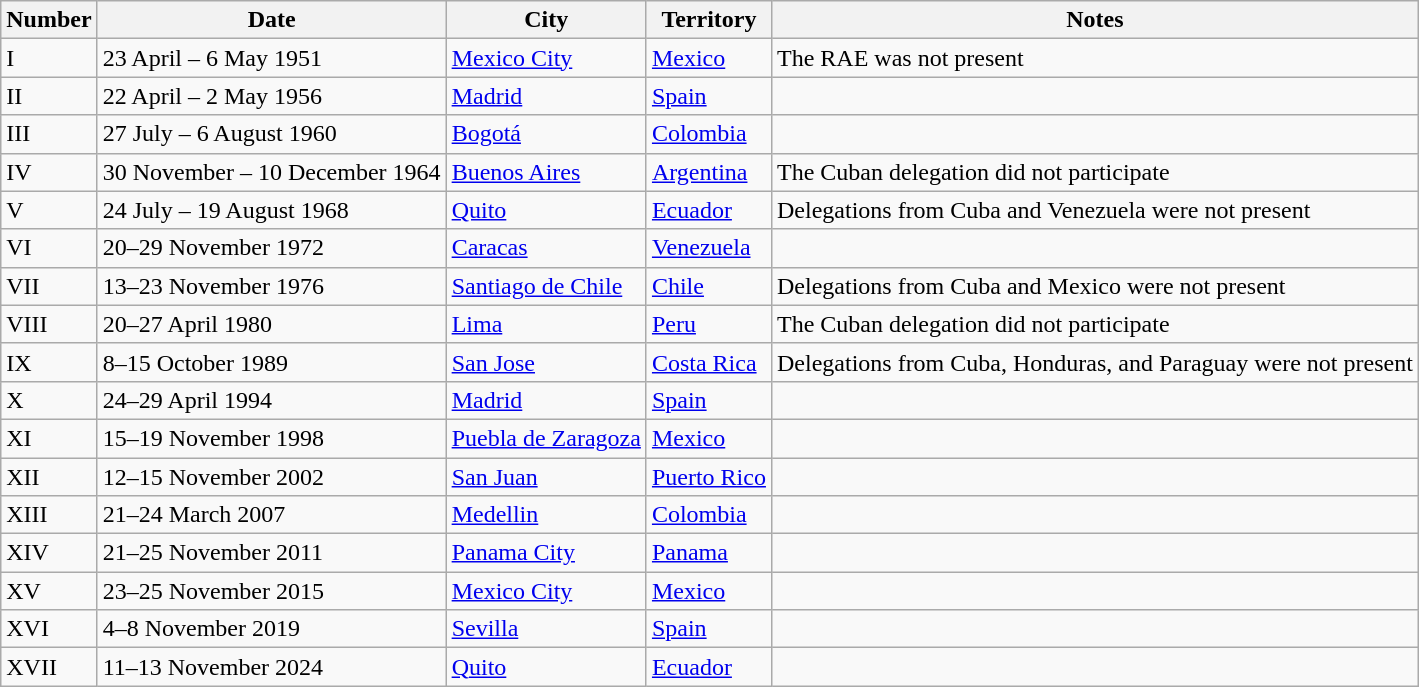<table class="wikitable" border="1">
<tr>
<th>Number</th>
<th>Date</th>
<th>City</th>
<th>Territory</th>
<th>Notes</th>
</tr>
<tr>
<td>I</td>
<td>23 April – 6 May 1951</td>
<td><a href='#'>Mexico City</a></td>
<td><a href='#'>Mexico</a></td>
<td>The RAE was not present</td>
</tr>
<tr>
<td>II</td>
<td>22 April – 2 May  1956</td>
<td><a href='#'>Madrid</a></td>
<td><a href='#'>Spain</a></td>
<td></td>
</tr>
<tr>
<td>III</td>
<td>27 July – 6 August 1960</td>
<td><a href='#'>Bogotá</a></td>
<td><a href='#'>Colombia</a></td>
<td></td>
</tr>
<tr>
<td>IV</td>
<td>30 November – 10 December 1964</td>
<td><a href='#'>Buenos Aires</a></td>
<td><a href='#'>Argentina</a></td>
<td>The Cuban delegation did not participate</td>
</tr>
<tr>
<td>V</td>
<td>24 July – 19 August 1968</td>
<td><a href='#'>Quito</a></td>
<td><a href='#'>Ecuador</a></td>
<td>Delegations from Cuba and Venezuela were not present</td>
</tr>
<tr>
<td>VI</td>
<td>20–29 November 1972</td>
<td><a href='#'>Caracas</a></td>
<td><a href='#'>Venezuela</a></td>
<td></td>
</tr>
<tr>
<td>VII</td>
<td>13–23 November 1976</td>
<td><a href='#'>Santiago de Chile</a></td>
<td><a href='#'>Chile</a></td>
<td>Delegations from Cuba and Mexico were not present</td>
</tr>
<tr>
<td>VIII</td>
<td>20–27 April 1980</td>
<td><a href='#'>Lima</a></td>
<td><a href='#'>Peru</a></td>
<td>The Cuban delegation did not participate</td>
</tr>
<tr>
<td>IX</td>
<td>8–15 October 1989</td>
<td><a href='#'>San Jose</a></td>
<td><a href='#'>Costa Rica</a></td>
<td>Delegations from Cuba, Honduras, and Paraguay were not present</td>
</tr>
<tr>
<td>X</td>
<td>24–29 April 1994</td>
<td><a href='#'>Madrid</a></td>
<td><a href='#'>Spain</a></td>
<td></td>
</tr>
<tr>
<td>XI</td>
<td>15–19 November 1998</td>
<td><a href='#'>Puebla de Zaragoza</a></td>
<td><a href='#'>Mexico</a></td>
<td></td>
</tr>
<tr>
<td>XII</td>
<td>12–15 November 2002</td>
<td><a href='#'>San Juan</a></td>
<td><a href='#'>Puerto Rico</a></td>
<td></td>
</tr>
<tr>
<td>XIII</td>
<td>21–24 March 2007</td>
<td><a href='#'>Medellin</a></td>
<td><a href='#'>Colombia</a></td>
<td></td>
</tr>
<tr>
<td>XIV</td>
<td>21–25 November 2011</td>
<td><a href='#'>Panama City</a></td>
<td><a href='#'>Panama</a></td>
<td></td>
</tr>
<tr>
<td>XV</td>
<td>23–25 November 2015</td>
<td><a href='#'>Mexico City</a></td>
<td><a href='#'>Mexico</a></td>
<td></td>
</tr>
<tr>
<td>XVI</td>
<td>4–8 November 2019</td>
<td><a href='#'>Sevilla</a></td>
<td><a href='#'>Spain</a></td>
<td></td>
</tr>
<tr>
<td>XVII</td>
<td>11–13 November 2024</td>
<td><a href='#'>Quito</a></td>
<td><a href='#'>Ecuador</a></td>
<td></td>
</tr>
</table>
